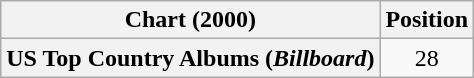<table class="wikitable plainrowheaders" style="text-align:center">
<tr>
<th scope="col">Chart (2000)</th>
<th scope="col">Position</th>
</tr>
<tr>
<th scope="row">US Top Country Albums (<em>Billboard</em>)</th>
<td>28</td>
</tr>
</table>
